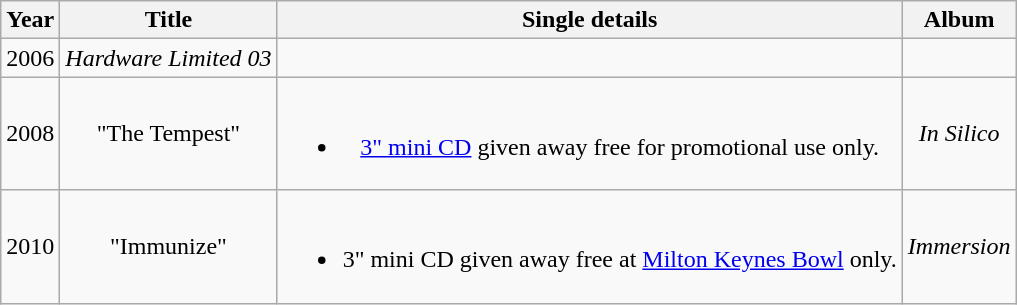<table class="wikitable" style="text-align:center;">
<tr>
<th>Year</th>
<th>Title</th>
<th>Single details</th>
<th>Album</th>
</tr>
<tr>
<td>2006</td>
<td><em>Hardware Limited 03</em></td>
<td><br></td>
<td></td>
</tr>
<tr>
<td>2008</td>
<td>"The Tempest"</td>
<td><br><ul><li><a href='#'>3" mini CD</a> given away free for promotional use only.</li></ul></td>
<td><em>In Silico</em></td>
</tr>
<tr>
<td>2010</td>
<td>"Immunize"</td>
<td><br><ul><li>3" mini CD given away free at <a href='#'>Milton Keynes Bowl</a> only.</li></ul></td>
<td><em>Immersion</em></td>
</tr>
</table>
